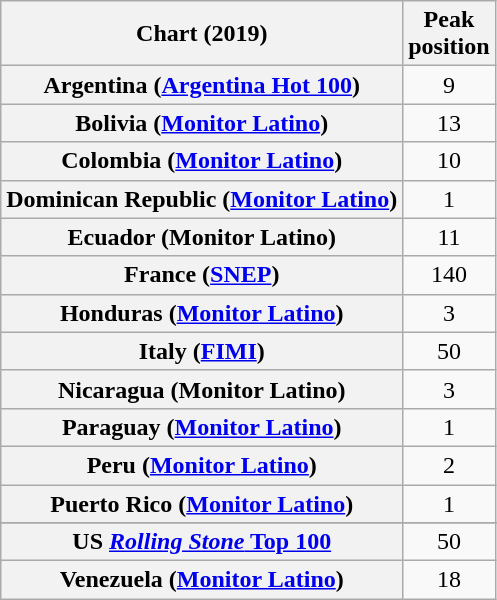<table class="wikitable sortable plainrowheaders" style="text-align:center">
<tr>
<th scope="col">Chart (2019)</th>
<th scope="col">Peak<br>position</th>
</tr>
<tr>
<th scope="row">Argentina (<a href='#'>Argentina Hot 100</a>)</th>
<td>9</td>
</tr>
<tr>
<th scope="row">Bolivia (<a href='#'>Monitor Latino</a>)</th>
<td>13</td>
</tr>
<tr>
<th scope="row">Colombia (<a href='#'>Monitor Latino</a>)</th>
<td>10</td>
</tr>
<tr>
<th scope="row">Dominican Republic (<a href='#'>Monitor Latino</a>)</th>
<td>1</td>
</tr>
<tr>
<th scope="row">Ecuador (Monitor Latino)</th>
<td>11</td>
</tr>
<tr>
<th scope="row">France (<a href='#'>SNEP</a>)</th>
<td>140</td>
</tr>
<tr>
<th scope="row">Honduras (<a href='#'>Monitor Latino</a>)</th>
<td>3</td>
</tr>
<tr>
<th scope="row">Italy (<a href='#'>FIMI</a>)</th>
<td>50</td>
</tr>
<tr>
<th scope="row">Nicaragua (Monitor Latino)</th>
<td>3</td>
</tr>
<tr>
<th scope="row">Paraguay (<a href='#'>Monitor Latino</a>)</th>
<td>1</td>
</tr>
<tr>
<th scope="row">Peru (<a href='#'>Monitor Latino</a>)</th>
<td>2</td>
</tr>
<tr>
<th scope="row">Puerto Rico (<a href='#'>Monitor Latino</a>)</th>
<td>1</td>
</tr>
<tr>
</tr>
<tr>
</tr>
<tr>
</tr>
<tr>
</tr>
<tr>
</tr>
<tr>
</tr>
<tr>
<th scope="row">US <a href='#'><em>Rolling Stone</em> Top 100</a></th>
<td>50</td>
</tr>
<tr>
<th scope="row">Venezuela (<a href='#'>Monitor Latino</a>)</th>
<td>18</td>
</tr>
</table>
